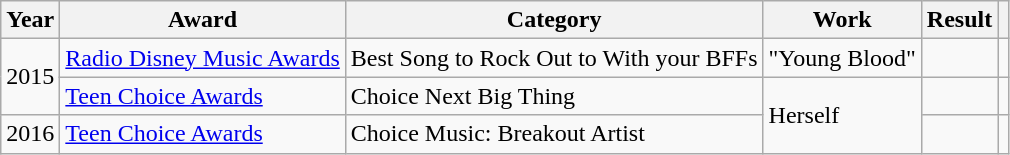<table class="wikitable">
<tr>
<th scope="col">Year</th>
<th scope="col">Award</th>
<th>Category</th>
<th scope="col">Work</th>
<th scope="col">Result</th>
<th scope="col"></th>
</tr>
<tr>
<td rowspan="2">2015</td>
<td><a href='#'>Radio Disney Music Awards</a></td>
<td>Best Song to Rock Out to With your BFFs</td>
<td>"Young Blood"</td>
<td></td>
<td style="text-align:center;"></td>
</tr>
<tr>
<td><a href='#'>Teen Choice Awards</a></td>
<td>Choice Next Big Thing</td>
<td rowspan="2">Herself</td>
<td></td>
<td style="text-align:center;"></td>
</tr>
<tr>
<td>2016</td>
<td><a href='#'>Teen Choice Awards</a></td>
<td>Choice Music: Breakout Artist</td>
<td></td>
<td></td>
</tr>
</table>
